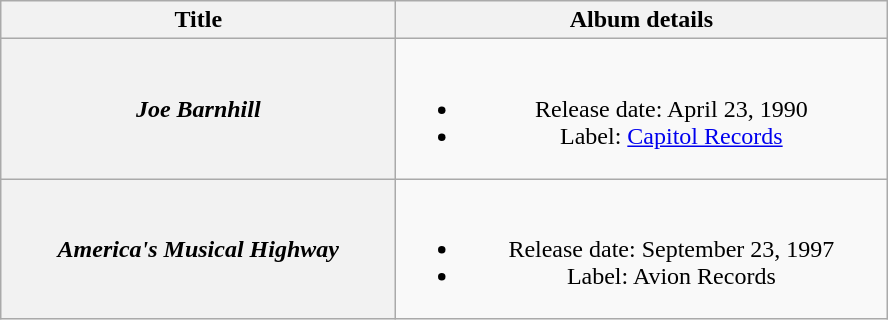<table class="wikitable plainrowheaders" style="text-align:center;">
<tr>
<th style="width:16em;">Title</th>
<th style="width:20em;">Album details</th>
</tr>
<tr>
<th scope="row"><em>Joe Barnhill</em></th>
<td><br><ul><li>Release date: April 23, 1990</li><li>Label: <a href='#'>Capitol Records</a></li></ul></td>
</tr>
<tr>
<th scope="row"><em>America's Musical Highway</em></th>
<td><br><ul><li>Release date: September 23, 1997</li><li>Label: Avion Records</li></ul></td>
</tr>
</table>
